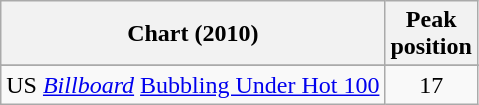<table class="wikitable sortable">
<tr>
<th align="left">Chart (2010)</th>
<th align="center">Peak<br>position</th>
</tr>
<tr>
</tr>
<tr>
<td>US <em><a href='#'>Billboard</a></em> <a href='#'>Bubbling Under Hot 100</a></td>
<td align="center">17</td>
</tr>
</table>
